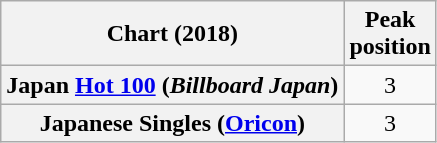<table class="wikitable sortable plainrowheaders" style="text-align:center">
<tr>
<th scope="col">Chart (2018)</th>
<th scope="col">Peak<br>position</th>
</tr>
<tr>
<th scope="row">Japan <a href='#'>Hot 100</a> (<em>Billboard Japan</em>)</th>
<td>3</td>
</tr>
<tr>
<th scope="row">Japanese Singles (<a href='#'>Oricon</a>)</th>
<td>3</td>
</tr>
</table>
